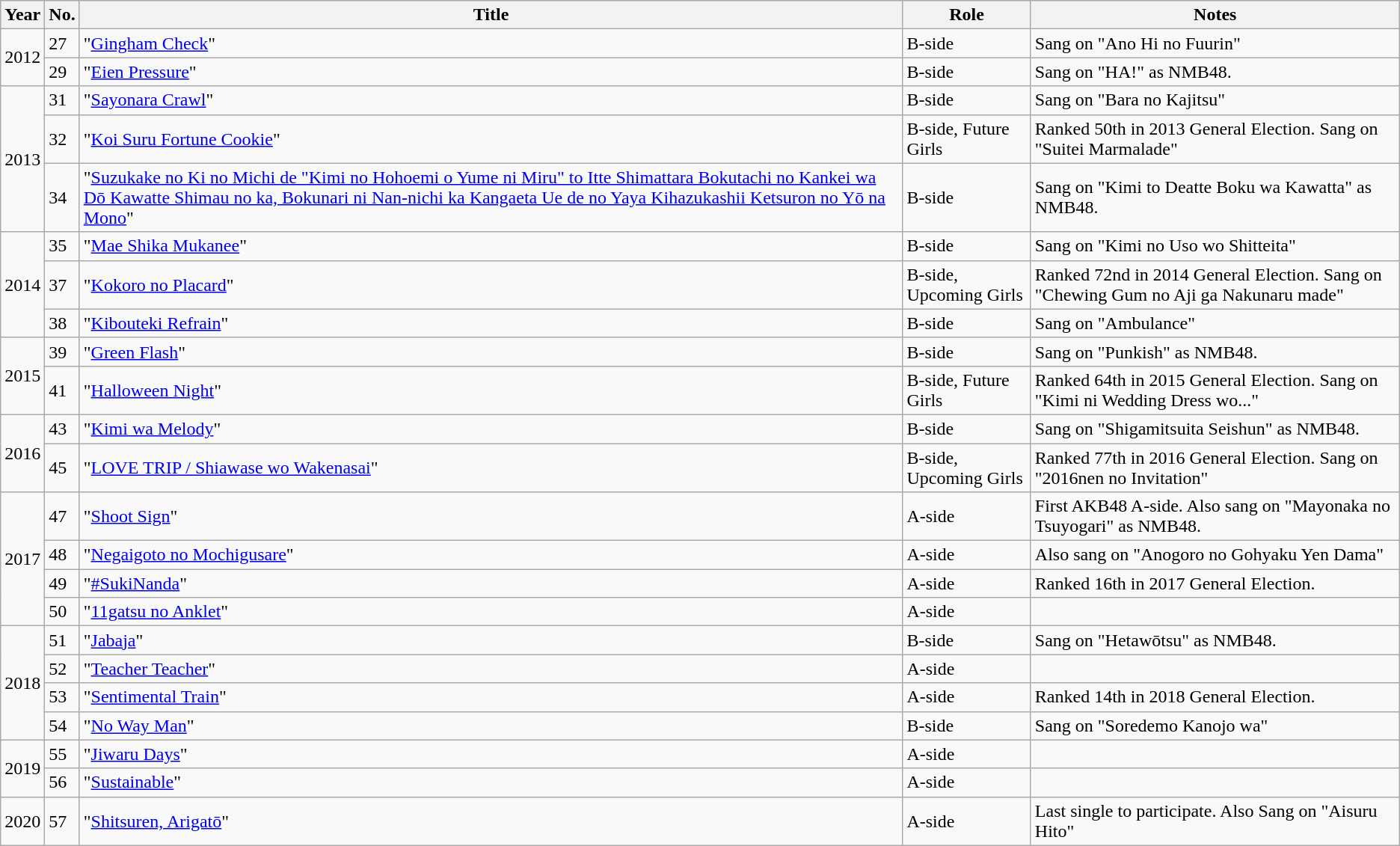<table class="wikitable sortable">
<tr>
<th>Year</th>
<th data-sort-type="number">No. </th>
<th>Title </th>
<th>Role </th>
<th class="unsortable">Notes </th>
</tr>
<tr>
<td rowspan="2">2012</td>
<td>27</td>
<td>"<a href='#'>Gingham Check</a>"</td>
<td>B-side</td>
<td>Sang on "Ano Hi no Fuurin"</td>
</tr>
<tr>
<td>29</td>
<td>"<a href='#'>Eien Pressure</a>"</td>
<td>B-side</td>
<td>Sang on "HA!" as NMB48.</td>
</tr>
<tr>
<td rowspan="3">2013</td>
<td>31</td>
<td>"<a href='#'>Sayonara Crawl</a>"</td>
<td>B-side</td>
<td>Sang on "Bara no Kajitsu"</td>
</tr>
<tr>
<td>32</td>
<td>"<a href='#'>Koi Suru Fortune Cookie</a>"</td>
<td>B-side, Future Girls</td>
<td>Ranked 50th in 2013 General Election. Sang on "Suitei Marmalade"</td>
</tr>
<tr>
<td>34</td>
<td>"<a href='#'>Suzukake no Ki no Michi de "Kimi no Hohoemi o Yume ni Miru" to Itte Shimattara Bokutachi no Kankei wa Dō Kawatte Shimau no ka, Bokunari ni Nan-nichi ka Kangaeta Ue de no Yaya Kihazukashii Ketsuron no Yō na Mono</a>"</td>
<td>B-side</td>
<td>Sang on "Kimi to Deatte Boku wa Kawatta" as NMB48.</td>
</tr>
<tr>
<td rowspan="3">2014</td>
<td>35</td>
<td>"<a href='#'>Mae Shika Mukanee</a>"</td>
<td>B-side</td>
<td>Sang on "Kimi no Uso wo Shitteita"</td>
</tr>
<tr>
<td>37</td>
<td>"<a href='#'>Kokoro no Placard</a>"</td>
<td>B-side, Upcoming Girls</td>
<td>Ranked 72nd in 2014 General Election. Sang on "Chewing Gum no Aji ga Nakunaru made"</td>
</tr>
<tr>
<td>38</td>
<td>"<a href='#'>Kibouteki Refrain</a>"</td>
<td>B-side</td>
<td>Sang on "Ambulance"</td>
</tr>
<tr>
<td rowspan="2">2015</td>
<td>39</td>
<td>"<a href='#'>Green Flash</a>"</td>
<td>B-side</td>
<td>Sang on "Punkish" as NMB48.</td>
</tr>
<tr>
<td>41</td>
<td>"<a href='#'>Halloween Night</a>"</td>
<td>B-side, Future Girls</td>
<td>Ranked 64th in 2015 General Election. Sang on "Kimi ni Wedding Dress wo..."</td>
</tr>
<tr>
<td rowspan="2">2016</td>
<td>43</td>
<td>"<a href='#'>Kimi wa Melody</a>"</td>
<td>B-side</td>
<td>Sang on "Shigamitsuita Seishun" as NMB48.</td>
</tr>
<tr>
<td>45</td>
<td>"<a href='#'>LOVE TRIP / Shiawase wo Wakenasai</a>"</td>
<td>B-side, Upcoming Girls</td>
<td>Ranked 77th in 2016 General Election. Sang on "2016nen no Invitation"</td>
</tr>
<tr>
<td rowspan="4">2017</td>
<td>47</td>
<td>"<a href='#'>Shoot Sign</a>"</td>
<td>A-side</td>
<td>First AKB48 A-side. Also sang on "Mayonaka no Tsuyogari" as NMB48.</td>
</tr>
<tr>
<td>48</td>
<td>"<a href='#'>Negaigoto no Mochigusare</a>"</td>
<td>A-side</td>
<td>Also sang on "Anogoro no Gohyaku Yen Dama"</td>
</tr>
<tr>
<td>49</td>
<td>"<a href='#'>#SukiNanda</a>"</td>
<td>A-side</td>
<td>Ranked 16th in 2017 General Election.</td>
</tr>
<tr>
<td>50</td>
<td>"<a href='#'>11gatsu no Anklet</a>"</td>
<td>A-side</td>
<td></td>
</tr>
<tr>
<td rowspan="4">2018</td>
<td>51</td>
<td>"<a href='#'>Jabaja</a>"</td>
<td>B-side</td>
<td>Sang on "Hetawōtsu" as NMB48.</td>
</tr>
<tr>
<td>52</td>
<td>"<a href='#'>Teacher Teacher</a>"</td>
<td>A-side</td>
<td></td>
</tr>
<tr>
<td>53</td>
<td>"<a href='#'>Sentimental Train</a>"</td>
<td>A-side</td>
<td>Ranked 14th in 2018 General Election.</td>
</tr>
<tr>
<td>54</td>
<td>"<a href='#'>No Way Man</a>"</td>
<td>B-side</td>
<td>Sang on "Soredemo Kanojo wa"</td>
</tr>
<tr>
<td rowspan="2">2019</td>
<td>55</td>
<td>"<a href='#'>Jiwaru Days</a>"</td>
<td>A-side</td>
<td></td>
</tr>
<tr>
<td>56</td>
<td>"<a href='#'>Sustainable</a>"</td>
<td>A-side</td>
<td></td>
</tr>
<tr>
<td>2020</td>
<td>57</td>
<td>"<a href='#'>Shitsuren, Arigatō</a>"</td>
<td>A-side</td>
<td>Last single to participate. Also Sang on "Aisuru Hito"</td>
</tr>
</table>
